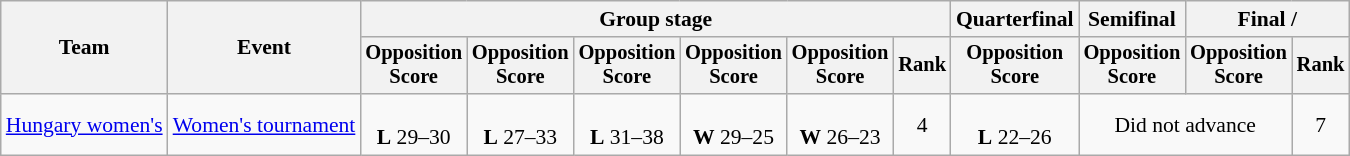<table class="wikitable" style="font-size:90%">
<tr>
<th rowspan=2>Team</th>
<th rowspan=2>Event</th>
<th colspan=6>Group stage</th>
<th>Quarterfinal</th>
<th>Semifinal</th>
<th colspan=2>Final / </th>
</tr>
<tr style="font-size:95%">
<th>Opposition<br>Score</th>
<th>Opposition<br>Score</th>
<th>Opposition<br>Score</th>
<th>Opposition<br>Score</th>
<th>Opposition<br>Score</th>
<th>Rank</th>
<th>Opposition<br>Score</th>
<th>Opposition<br>Score</th>
<th>Opposition<br>Score</th>
<th>Rank</th>
</tr>
<tr align=center>
<td align=left><a href='#'>Hungary women's</a></td>
<td align=left><a href='#'>Women's tournament</a></td>
<td><br><strong>L</strong> 29–30</td>
<td><br><strong>L</strong> 27–33</td>
<td><br><strong>L</strong> 31–38</td>
<td><br><strong>W</strong> 29–25</td>
<td><br><strong>W</strong> 26–23</td>
<td>4</td>
<td><br><strong>L</strong> 22–26</td>
<td colspan=2>Did not advance</td>
<td>7</td>
</tr>
</table>
